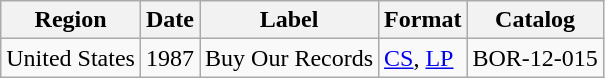<table class="wikitable">
<tr>
<th>Region</th>
<th>Date</th>
<th>Label</th>
<th>Format</th>
<th>Catalog</th>
</tr>
<tr>
<td>United States</td>
<td>1987</td>
<td>Buy Our Records</td>
<td><a href='#'>CS</a>, <a href='#'>LP</a></td>
<td>BOR-12-015</td>
</tr>
</table>
